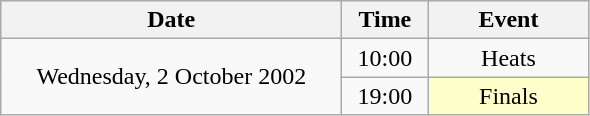<table class = "wikitable" style="text-align:center;">
<tr>
<th width=220>Date</th>
<th width=50>Time</th>
<th width=100>Event</th>
</tr>
<tr>
<td rowspan=2>Wednesday, 2 October 2002</td>
<td>10:00</td>
<td>Heats</td>
</tr>
<tr>
<td>19:00</td>
<td bgcolor=ffffcc>Finals</td>
</tr>
</table>
